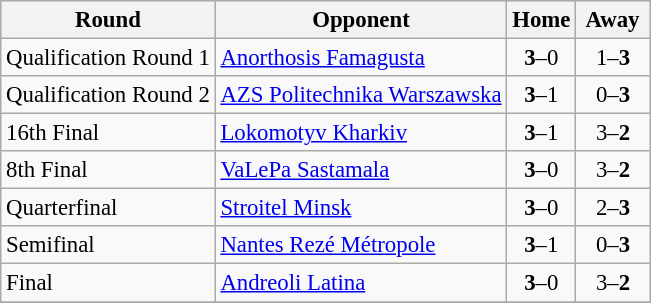<table class="wikitable" style="text-align: left; font-size:95%">
<tr bgcolor="#ccccff">
<th>Round</th>
<th>Opponent</th>
<th>Home</th>
<th> Away </th>
</tr>
<tr>
<td>Qualification Round 1</td>
<td> <a href='#'>Anorthosis Famagusta</a></td>
<td align="center"><strong>3</strong>–0</td>
<td align="center">1–<strong>3</strong></td>
</tr>
<tr>
<td>Qualification Round 2</td>
<td> <a href='#'>AZS Politechnika Warszawska</a></td>
<td align="center"><strong>3</strong>–1</td>
<td align="center">0–<strong>3</strong></td>
</tr>
<tr>
<td>16th Final</td>
<td> <a href='#'>Lokomotyv Kharkiv</a></td>
<td align="center"><strong>3</strong>–1</td>
<td align="center">3–<strong>2</strong></td>
</tr>
<tr>
<td>8th Final</td>
<td> <a href='#'>VaLePa Sastamala</a></td>
<td align="center"><strong>3</strong>–0</td>
<td align="center">3–<strong>2</strong></td>
</tr>
<tr>
<td>Quarterfinal</td>
<td> <a href='#'>Stroitel Minsk</a></td>
<td align="center"><strong>3</strong>–0</td>
<td align="center">2–<strong>3</strong></td>
</tr>
<tr>
<td>Semifinal</td>
<td> <a href='#'>Nantes Rezé Métropole</a></td>
<td align="center"><strong>3</strong>–1</td>
<td align="center">0–<strong>3</strong></td>
</tr>
<tr>
<td>Final</td>
<td> <a href='#'>Andreoli Latina</a></td>
<td align="center"><strong>3</strong>–0</td>
<td align="center">3–<strong>2</strong></td>
</tr>
<tr>
</tr>
</table>
